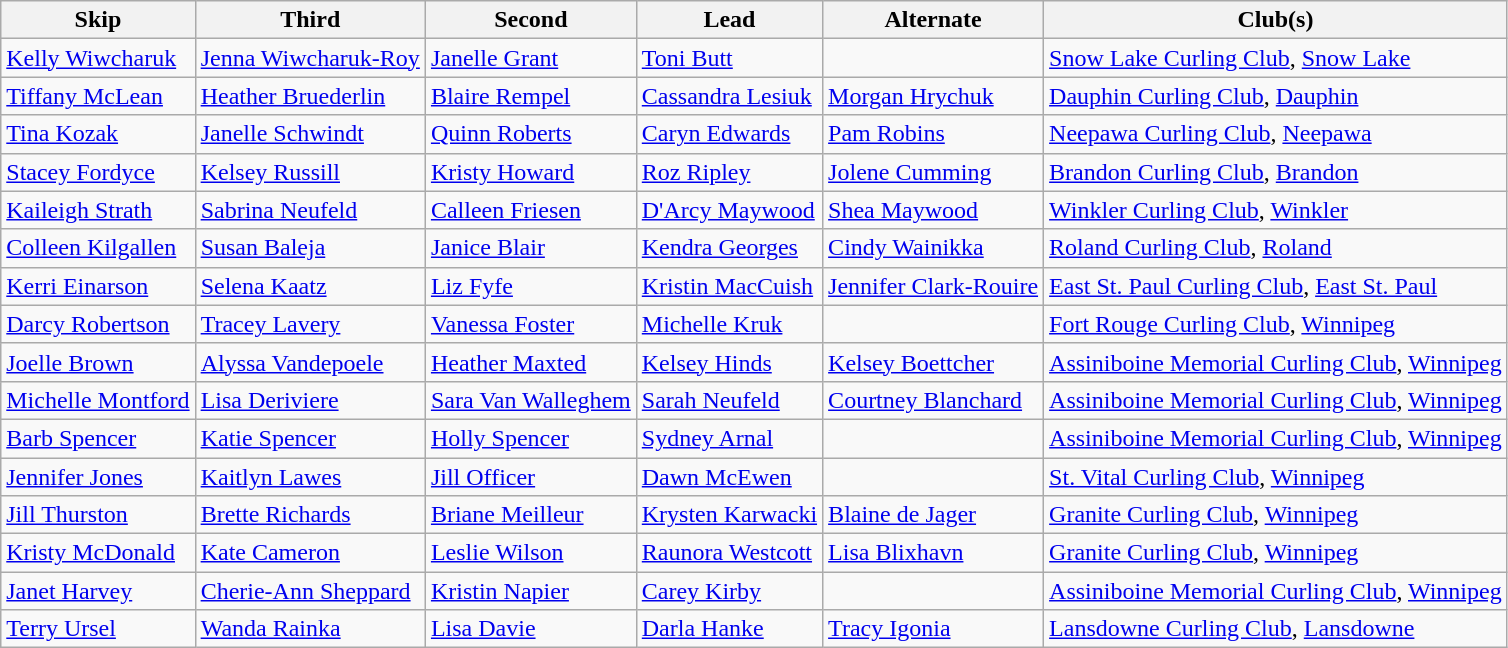<table class="wikitable">
<tr>
<th>Skip</th>
<th>Third</th>
<th>Second</th>
<th>Lead</th>
<th>Alternate</th>
<th>Club(s)</th>
</tr>
<tr>
<td><a href='#'>Kelly Wiwcharuk</a></td>
<td><a href='#'>Jenna Wiwcharuk-Roy</a></td>
<td><a href='#'>Janelle Grant</a></td>
<td><a href='#'>Toni Butt</a></td>
<td></td>
<td><a href='#'>Snow Lake Curling Club</a>, <a href='#'>Snow Lake</a></td>
</tr>
<tr>
<td><a href='#'>Tiffany McLean</a></td>
<td><a href='#'>Heather Bruederlin</a></td>
<td><a href='#'>Blaire Rempel</a></td>
<td><a href='#'>Cassandra Lesiuk</a></td>
<td><a href='#'>Morgan Hrychuk</a></td>
<td><a href='#'>Dauphin Curling Club</a>, <a href='#'>Dauphin</a></td>
</tr>
<tr>
<td><a href='#'>Tina Kozak</a></td>
<td><a href='#'>Janelle Schwindt</a></td>
<td><a href='#'>Quinn Roberts</a></td>
<td><a href='#'>Caryn Edwards</a></td>
<td><a href='#'>Pam Robins</a></td>
<td><a href='#'>Neepawa Curling Club</a>, <a href='#'>Neepawa</a></td>
</tr>
<tr>
<td><a href='#'>Stacey Fordyce</a></td>
<td><a href='#'>Kelsey Russill</a></td>
<td><a href='#'>Kristy Howard</a></td>
<td><a href='#'>Roz Ripley</a></td>
<td><a href='#'>Jolene Cumming</a></td>
<td><a href='#'>Brandon Curling Club</a>, <a href='#'>Brandon</a></td>
</tr>
<tr>
<td><a href='#'>Kaileigh Strath</a></td>
<td><a href='#'>Sabrina Neufeld</a></td>
<td><a href='#'>Calleen Friesen</a></td>
<td><a href='#'>D'Arcy Maywood</a></td>
<td><a href='#'>Shea Maywood</a></td>
<td><a href='#'>Winkler Curling Club</a>, <a href='#'>Winkler</a></td>
</tr>
<tr>
<td><a href='#'>Colleen Kilgallen</a></td>
<td><a href='#'>Susan Baleja</a></td>
<td><a href='#'>Janice Blair</a></td>
<td><a href='#'>Kendra Georges</a></td>
<td><a href='#'>Cindy Wainikka</a></td>
<td><a href='#'>Roland Curling Club</a>, <a href='#'>Roland</a></td>
</tr>
<tr>
<td><a href='#'>Kerri Einarson</a></td>
<td><a href='#'>Selena Kaatz</a></td>
<td><a href='#'>Liz Fyfe</a></td>
<td><a href='#'>Kristin MacCuish</a></td>
<td><a href='#'>Jennifer Clark-Rouire</a></td>
<td><a href='#'>East St. Paul Curling Club</a>, <a href='#'>East St. Paul</a></td>
</tr>
<tr>
<td><a href='#'>Darcy Robertson</a></td>
<td><a href='#'>Tracey Lavery</a></td>
<td><a href='#'>Vanessa Foster</a></td>
<td><a href='#'>Michelle Kruk</a></td>
<td></td>
<td><a href='#'>Fort Rouge Curling Club</a>, <a href='#'>Winnipeg</a></td>
</tr>
<tr>
<td><a href='#'>Joelle Brown</a></td>
<td><a href='#'>Alyssa Vandepoele</a></td>
<td><a href='#'>Heather Maxted</a></td>
<td><a href='#'>Kelsey Hinds</a></td>
<td><a href='#'>Kelsey Boettcher</a></td>
<td><a href='#'>Assiniboine Memorial Curling Club</a>, <a href='#'>Winnipeg</a></td>
</tr>
<tr>
<td><a href='#'>Michelle Montford</a></td>
<td><a href='#'>Lisa Deriviere</a></td>
<td><a href='#'>Sara Van Walleghem</a></td>
<td><a href='#'>Sarah Neufeld</a></td>
<td><a href='#'>Courtney Blanchard</a></td>
<td><a href='#'>Assiniboine Memorial Curling Club</a>, <a href='#'>Winnipeg</a></td>
</tr>
<tr>
<td><a href='#'>Barb Spencer</a></td>
<td><a href='#'>Katie Spencer</a></td>
<td><a href='#'>Holly Spencer</a></td>
<td><a href='#'>Sydney Arnal</a></td>
<td></td>
<td><a href='#'>Assiniboine Memorial Curling Club</a>, <a href='#'>Winnipeg</a></td>
</tr>
<tr>
<td><a href='#'>Jennifer Jones</a></td>
<td><a href='#'>Kaitlyn Lawes</a></td>
<td><a href='#'>Jill Officer</a></td>
<td><a href='#'>Dawn McEwen</a></td>
<td></td>
<td><a href='#'>St. Vital Curling Club</a>, <a href='#'>Winnipeg</a></td>
</tr>
<tr>
<td><a href='#'>Jill Thurston</a></td>
<td><a href='#'>Brette Richards</a></td>
<td><a href='#'>Briane Meilleur</a></td>
<td><a href='#'>Krysten Karwacki</a></td>
<td><a href='#'>Blaine de Jager</a></td>
<td><a href='#'>Granite Curling Club</a>, <a href='#'>Winnipeg</a></td>
</tr>
<tr>
<td><a href='#'>Kristy McDonald</a></td>
<td><a href='#'>Kate Cameron</a></td>
<td><a href='#'>Leslie Wilson</a></td>
<td><a href='#'>Raunora Westcott</a></td>
<td><a href='#'>Lisa Blixhavn</a></td>
<td><a href='#'>Granite Curling Club</a>, <a href='#'>Winnipeg</a></td>
</tr>
<tr>
<td><a href='#'>Janet Harvey</a></td>
<td><a href='#'>Cherie-Ann Sheppard</a></td>
<td><a href='#'>Kristin Napier</a></td>
<td><a href='#'>Carey Kirby</a></td>
<td></td>
<td><a href='#'>Assiniboine Memorial Curling Club</a>, <a href='#'>Winnipeg</a></td>
</tr>
<tr>
<td><a href='#'>Terry Ursel</a></td>
<td><a href='#'>Wanda Rainka</a></td>
<td><a href='#'>Lisa Davie</a></td>
<td><a href='#'>Darla Hanke</a></td>
<td><a href='#'>Tracy Igonia</a></td>
<td><a href='#'>Lansdowne Curling Club</a>, <a href='#'>Lansdowne</a></td>
</tr>
</table>
